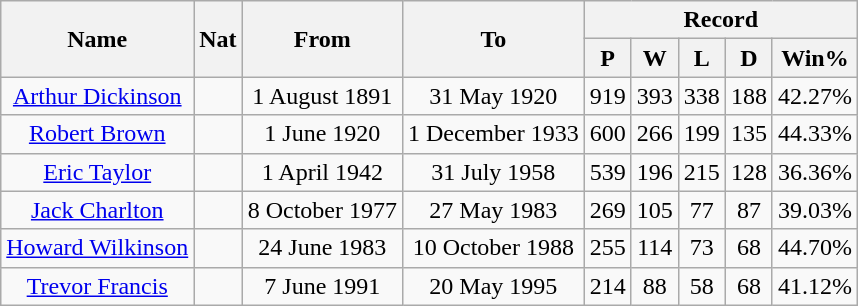<table class="wikitable" style="text-align: center">
<tr>
<th rowspan="2">Name</th>
<th rowspan="2">Nat</th>
<th rowspan="2">From</th>
<th rowspan="2">To</th>
<th colspan="5">Record</th>
</tr>
<tr>
<th>P</th>
<th>W</th>
<th>L</th>
<th>D</th>
<th>Win%</th>
</tr>
<tr>
<td><a href='#'>Arthur Dickinson</a></td>
<td></td>
<td>1 August 1891</td>
<td>31 May 1920</td>
<td>919</td>
<td>393</td>
<td>338</td>
<td>188</td>
<td>42.27%</td>
</tr>
<tr>
<td><a href='#'>Robert Brown</a></td>
<td></td>
<td>1 June 1920</td>
<td>1 December 1933</td>
<td>600</td>
<td>266</td>
<td>199</td>
<td>135</td>
<td>44.33%</td>
</tr>
<tr>
<td><a href='#'>Eric Taylor</a></td>
<td></td>
<td>1 April 1942</td>
<td>31 July 1958</td>
<td>539</td>
<td>196</td>
<td>215</td>
<td>128</td>
<td>36.36%</td>
</tr>
<tr>
<td><a href='#'>Jack Charlton</a></td>
<td></td>
<td>8 October 1977</td>
<td>27 May 1983</td>
<td>269</td>
<td>105</td>
<td>77</td>
<td>87</td>
<td>39.03%</td>
</tr>
<tr>
<td><a href='#'>Howard Wilkinson</a></td>
<td></td>
<td>24 June 1983</td>
<td>10 October 1988</td>
<td>255</td>
<td>114</td>
<td>73</td>
<td>68</td>
<td>44.70%</td>
</tr>
<tr>
<td><a href='#'>Trevor Francis</a></td>
<td></td>
<td>7 June 1991</td>
<td>20 May 1995</td>
<td>214</td>
<td>88</td>
<td>58</td>
<td>68</td>
<td>41.12%</td>
</tr>
</table>
